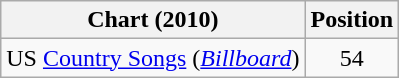<table class="wikitable sortable">
<tr>
<th scope="col">Chart (2010)</th>
<th scope="col">Position</th>
</tr>
<tr>
<td>US <a href='#'>Country Songs</a> (<em><a href='#'>Billboard</a></em>)</td>
<td align="center">54</td>
</tr>
</table>
